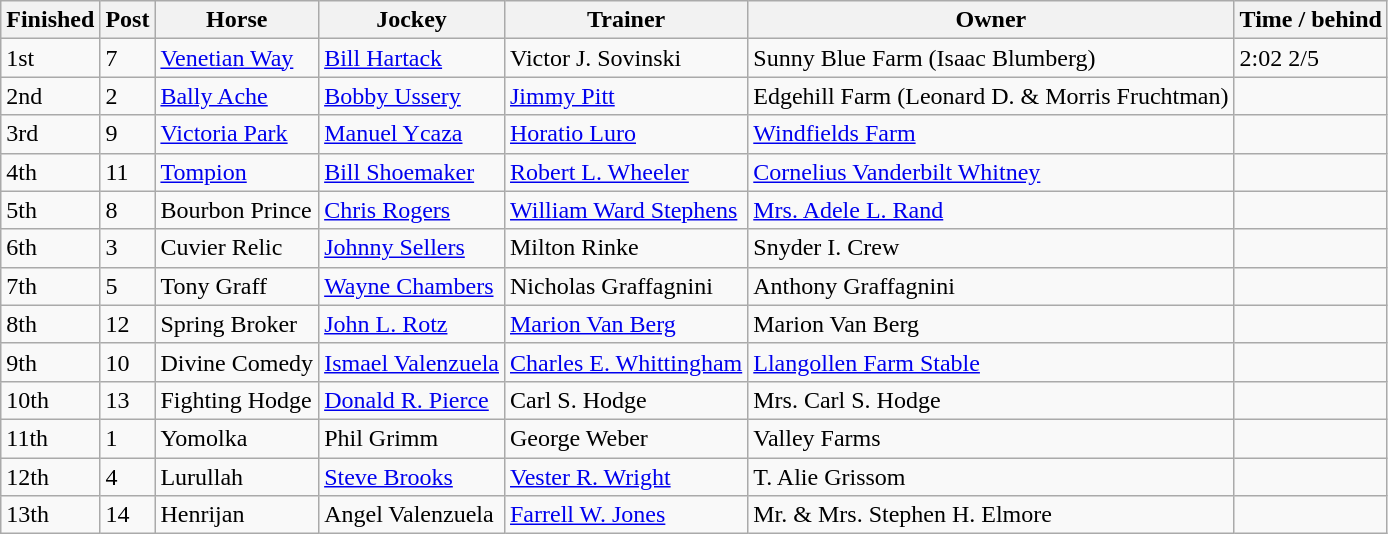<table class="wikitable">
<tr>
<th>Finished</th>
<th>Post</th>
<th>Horse</th>
<th>Jockey</th>
<th>Trainer</th>
<th>Owner</th>
<th>Time / behind</th>
</tr>
<tr>
<td>1st</td>
<td>7</td>
<td><a href='#'>Venetian Way</a></td>
<td><a href='#'>Bill Hartack</a></td>
<td>Victor J. Sovinski</td>
<td>Sunny Blue Farm (Isaac Blumberg)</td>
<td>2:02 2/5</td>
</tr>
<tr>
<td>2nd</td>
<td>2</td>
<td><a href='#'>Bally Ache</a></td>
<td><a href='#'>Bobby Ussery</a></td>
<td><a href='#'>Jimmy Pitt</a></td>
<td>Edgehill Farm (Leonard D. & Morris Fruchtman)</td>
<td></td>
</tr>
<tr>
<td>3rd</td>
<td>9</td>
<td><a href='#'>Victoria Park</a></td>
<td><a href='#'>Manuel Ycaza</a></td>
<td><a href='#'>Horatio Luro</a></td>
<td><a href='#'>Windfields Farm</a></td>
<td></td>
</tr>
<tr>
<td>4th</td>
<td>11</td>
<td><a href='#'>Tompion</a></td>
<td><a href='#'>Bill Shoemaker</a></td>
<td><a href='#'>Robert L. Wheeler</a></td>
<td><a href='#'>Cornelius Vanderbilt Whitney</a></td>
<td></td>
</tr>
<tr>
<td>5th</td>
<td>8</td>
<td>Bourbon Prince</td>
<td><a href='#'>Chris Rogers</a></td>
<td><a href='#'>William Ward Stephens</a></td>
<td><a href='#'>Mrs. Adele L. Rand</a></td>
<td></td>
</tr>
<tr>
<td>6th</td>
<td>3</td>
<td>Cuvier Relic</td>
<td><a href='#'>Johnny Sellers</a></td>
<td>Milton Rinke</td>
<td>Snyder I. Crew</td>
<td></td>
</tr>
<tr>
<td>7th</td>
<td>5</td>
<td>Tony Graff</td>
<td><a href='#'>Wayne Chambers</a></td>
<td>Nicholas Graffagnini</td>
<td>Anthony Graffagnini</td>
<td></td>
</tr>
<tr>
<td>8th</td>
<td>12</td>
<td>Spring Broker</td>
<td><a href='#'>John L. Rotz</a></td>
<td><a href='#'>Marion Van Berg</a></td>
<td>Marion Van Berg</td>
<td></td>
</tr>
<tr>
<td>9th</td>
<td>10</td>
<td>Divine Comedy</td>
<td><a href='#'>Ismael Valenzuela</a></td>
<td><a href='#'>Charles E. Whittingham</a></td>
<td><a href='#'>Llangollen Farm Stable</a></td>
<td></td>
</tr>
<tr>
<td>10th</td>
<td>13</td>
<td>Fighting Hodge</td>
<td><a href='#'>Donald R. Pierce</a></td>
<td>Carl S. Hodge</td>
<td>Mrs. Carl S. Hodge</td>
<td></td>
</tr>
<tr>
<td>11th</td>
<td>1</td>
<td>Yomolka</td>
<td>Phil Grimm</td>
<td>George Weber</td>
<td>Valley Farms</td>
<td></td>
</tr>
<tr>
<td>12th</td>
<td>4</td>
<td>Lurullah</td>
<td><a href='#'>Steve Brooks</a></td>
<td><a href='#'>Vester R. Wright</a></td>
<td>T. Alie Grissom</td>
<td></td>
</tr>
<tr>
<td>13th</td>
<td>14</td>
<td>Henrijan</td>
<td>Angel Valenzuela</td>
<td><a href='#'>Farrell W. Jones</a></td>
<td>Mr. & Mrs. Stephen H. Elmore</td>
<td></td>
</tr>
</table>
